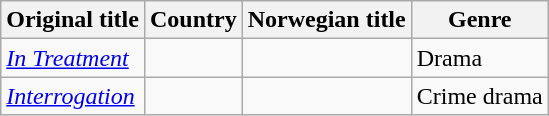<table class="wikitable">
<tr>
<th>Original title</th>
<th>Country</th>
<th>Norwegian title</th>
<th>Genre</th>
</tr>
<tr>
<td><em><a href='#'>In Treatment</a></em></td>
<td></td>
<td></td>
<td>Drama</td>
</tr>
<tr>
<td><em><a href='#'>Interrogation</a></em></td>
<td></td>
<td></td>
<td>Crime drama</td>
</tr>
</table>
